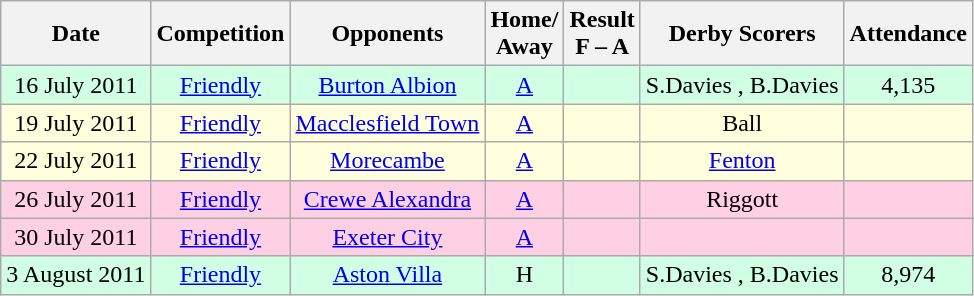<table class="wikitable" style="text-align:center;">
<tr>
<th>Date</th>
<th>Competition</th>
<th>Opponents</th>
<th>Home/<br>Away</th>
<th>Result<br>F – A</th>
<th>Derby Scorers</th>
<th>Attendance</th>
</tr>
<tr bgcolor="#d0ffe3">
<td>16 July 2011</td>
<td><a href='#'>Friendly</a></td>
<td><a href='#'>Burton Albion</a></td>
<td><a href='#'>A</a></td>
<td></td>
<td>S.Davies , B.Davies </td>
<td>4,135</td>
</tr>
<tr bgcolor="#ffffdd">
<td>19 July 2011</td>
<td><a href='#'>Friendly</a></td>
<td><a href='#'>Macclesfield Town</a></td>
<td><a href='#'>A</a></td>
<td></td>
<td>Ball </td>
<td></td>
</tr>
<tr bgcolor="#ffffdd">
<td>22 July 2011</td>
<td><a href='#'>Friendly</a></td>
<td><a href='#'>Morecambe</a></td>
<td><a href='#'>A</a></td>
<td></td>
<td><a href='#'>Fenton</a> </td>
<td></td>
</tr>
<tr bgcolor="#ffd0e3">
<td>26 July 2011</td>
<td><a href='#'>Friendly</a></td>
<td><a href='#'>Crewe Alexandra</a></td>
<td><a href='#'>A</a></td>
<td></td>
<td>Riggott </td>
<td></td>
</tr>
<tr bgcolor="#ffd0e3">
<td>30 July 2011</td>
<td><a href='#'>Friendly</a></td>
<td><a href='#'>Exeter City</a></td>
<td><a href='#'>A</a></td>
<td></td>
<td></td>
<td></td>
</tr>
<tr bgcolor="#d0ffe3">
<td>3 August 2011</td>
<td><a href='#'>Friendly</a></td>
<td><a href='#'>Aston Villa</a></td>
<td>H</td>
<td></td>
<td>S.Davies , B.Davies </td>
<td>8,974</td>
</tr>
</table>
